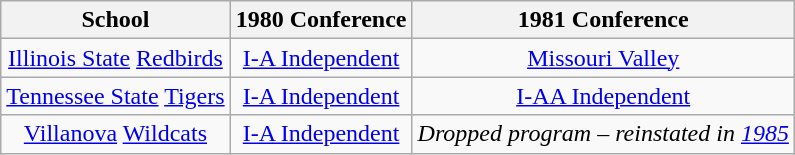<table class="wikitable sortable">
<tr>
<th>School</th>
<th>1980 Conference</th>
<th>1981 Conference</th>
</tr>
<tr style="text-align:center;">
<td><a href='#'>Illinois State</a> <a href='#'>Redbirds</a></td>
<td><a href='#'>I-A Independent</a></td>
<td><a href='#'>Missouri Valley</a></td>
</tr>
<tr style="text-align:center;">
<td><a href='#'>Tennessee State</a> <a href='#'>Tigers</a></td>
<td><a href='#'>I-A Independent</a></td>
<td><a href='#'>I-AA Independent</a></td>
</tr>
<tr style="text-align:center;">
<td><a href='#'>Villanova</a> <a href='#'>Wildcats</a></td>
<td><a href='#'>I-A Independent</a></td>
<td><em>Dropped program – reinstated in <a href='#'>1985</a></em></td>
</tr>
</table>
